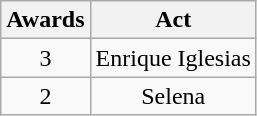<table class="wikitable" rowspan="2" style="text-align:center;">
<tr>
<th scope="col">Awards</th>
<th scope="col">Act</th>
</tr>
<tr>
<td>3</td>
<td>Enrique Iglesias</td>
</tr>
<tr>
<td>2</td>
<td>Selena</td>
</tr>
</table>
